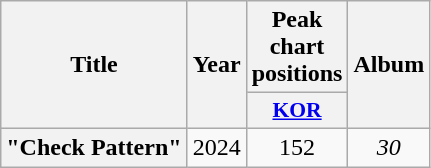<table class="wikitable plainrowheaders" style="text-align:center;" border="1">
<tr>
<th scope="col" rowspan="2">Title</th>
<th scope="col" rowspan="2">Year</th>
<th scope="col" colspan="1">Peak chart positions</th>
<th scope="col" rowspan="2">Album</th>
</tr>
<tr>
<th scope="col" style="width:3.5em;font-size:90%;"><a href='#'>KOR</a><br></th>
</tr>
<tr>
<th scope="row">"Check Pattern"</th>
<td>2024</td>
<td>152</td>
<td><em>30</em></td>
</tr>
</table>
